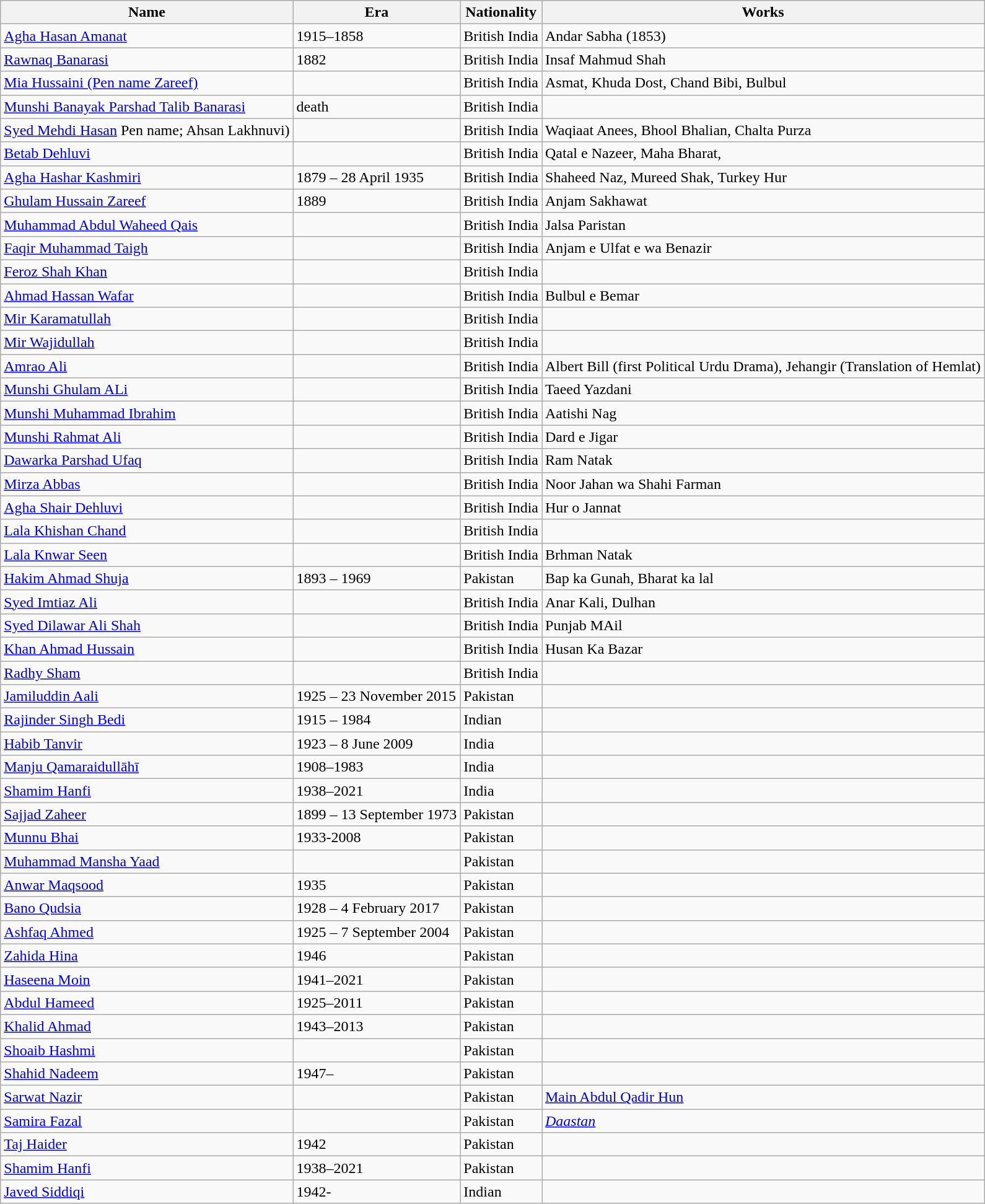<table class="wikitable">
<tr>
<th>Name</th>
<th>Era</th>
<th>Nationality</th>
<th>Works</th>
</tr>
<tr>
<td><a href='#'>Agha Hasan Amanat</a></td>
<td>1915–1858</td>
<td>British India</td>
<td>Andar Sabha  (1853)</td>
</tr>
<tr>
<td><a href='#'>Rawnaq Banarasi</a></td>
<td>1882</td>
<td>British India</td>
<td>Insaf Mahmud Shah</td>
</tr>
<tr>
<td><a href='#'>Mia Hussaini (Pen name Zareef)</a></td>
<td></td>
<td>British India</td>
<td>Asmat, Khuda Dost, Chand Bibi, Bulbul</td>
</tr>
<tr>
<td><a href='#'>Munshi Banayak Parshad Talib Banarasi</a></td>
<td>death</td>
<td>British India</td>
<td></td>
</tr>
<tr>
<td><a href='#'>Syed Mehdi Hasan</a> Pen name; Ahsan Lakhnuvi)</td>
<td></td>
<td>British India</td>
<td>Waqiaat Anees, Bhool Bhalian, Chalta Purza</td>
</tr>
<tr>
<td><a href='#'>Betab Dehluvi</a></td>
<td></td>
<td>British India</td>
<td>Qatal e Nazeer, Maha Bharat,</td>
</tr>
<tr>
<td><a href='#'>Agha Hashar Kashmiri</a></td>
<td>1879 – 28 April 1935</td>
<td>British India</td>
<td>Shaheed Naz, Mureed Shak, Turkey Hur</td>
</tr>
<tr>
<td><a href='#'>Ghulam Hussain Zareef</a></td>
<td>1889</td>
<td>British India</td>
<td>Anjam Sakhawat</td>
</tr>
<tr>
<td><a href='#'>Muhammad Abdul Waheed Qais</a></td>
<td></td>
<td>British India</td>
<td>Jalsa Paristan</td>
</tr>
<tr>
<td><a href='#'>Faqir Muhammad Taigh</a></td>
<td></td>
<td>British India</td>
<td>Anjam e Ulfat e wa Benazir</td>
</tr>
<tr>
<td><a href='#'>Feroz Shah Khan</a></td>
<td></td>
<td>British India</td>
<td></td>
</tr>
<tr>
<td><a href='#'>Ahmad Hassan Wafar</a></td>
<td></td>
<td>British India</td>
<td>Bulbul e Bemar</td>
</tr>
<tr>
<td><a href='#'>Mir Karamatullah</a></td>
<td></td>
<td>British India</td>
<td></td>
</tr>
<tr>
<td><a href='#'>Mir Wajidullah</a></td>
<td></td>
<td>British India</td>
<td></td>
</tr>
<tr>
<td><a href='#'>Amrao Ali</a></td>
<td></td>
<td>British India</td>
<td>Albert Bill (first Political Urdu Drama), Jehangir (Translation of Hemlat)</td>
</tr>
<tr>
<td><a href='#'>Munshi Ghulam ALi</a></td>
<td></td>
<td>British India</td>
<td>Taeed Yazdani</td>
</tr>
<tr>
<td><a href='#'>Munshi Muhammad Ibrahim</a></td>
<td></td>
<td>British India</td>
<td>Aatishi Nag</td>
</tr>
<tr>
<td><a href='#'>Munshi Rahmat Ali</a></td>
<td></td>
<td>British India</td>
<td>Dard e Jigar</td>
</tr>
<tr>
<td><a href='#'>Dawarka Parshad Ufaq</a></td>
<td></td>
<td>British India</td>
<td>Ram Natak</td>
</tr>
<tr>
<td><a href='#'>Mirza Abbas</a></td>
<td></td>
<td>British India</td>
<td>Noor Jahan wa Shahi Farman</td>
</tr>
<tr>
<td><a href='#'>Agha Shair Dehluvi</a></td>
<td></td>
<td>British India</td>
<td>Hur o Jannat</td>
</tr>
<tr>
<td><a href='#'>Lala Khishan Chand</a></td>
<td></td>
<td>British India</td>
<td></td>
</tr>
<tr>
<td><a href='#'>Lala Knwar Seen</a></td>
<td></td>
<td>British India</td>
<td>Brhman Natak</td>
</tr>
<tr>
<td><a href='#'>Hakim Ahmad Shuja</a></td>
<td>1893 – 1969</td>
<td>Pakistan</td>
<td>Bap ka Gunah, Bharat ka lal</td>
</tr>
<tr>
<td><a href='#'>Syed Imtiaz Ali</a></td>
<td></td>
<td>British India</td>
<td>Anar Kali, Dulhan</td>
</tr>
<tr>
<td><a href='#'>Syed Dilawar Ali Shah</a></td>
<td></td>
<td>British India</td>
<td>Punjab MAil</td>
</tr>
<tr>
<td><a href='#'>Khan Ahmad Hussain</a></td>
<td></td>
<td>British India</td>
<td>Husan Ka Bazar</td>
</tr>
<tr>
<td><a href='#'>Radhy Sham</a></td>
<td></td>
<td>British India</td>
<td></td>
</tr>
<tr>
<td><a href='#'>Jamiluddin Aali</a></td>
<td>1925 – 23 November 2015</td>
<td>Pakistan</td>
<td></td>
</tr>
<tr>
<td><a href='#'>Rajinder Singh Bedi</a></td>
<td>1915 – 1984</td>
<td>Indian</td>
<td></td>
</tr>
<tr>
<td><a href='#'>Habib Tanvir</a></td>
<td>1923 – 8 June 2009</td>
<td>India</td>
<td></td>
</tr>
<tr>
<td><a href='#'>Manju Qamaraidullāhī</a></td>
<td>1908–1983</td>
<td>India</td>
<td></td>
</tr>
<tr>
<td><a href='#'>Shamim Hanfi</a></td>
<td>1938–2021</td>
<td>India</td>
<td></td>
</tr>
<tr>
<td><a href='#'>Sajjad Zaheer</a></td>
<td>1899 – 13 September 1973</td>
<td>Pakistan</td>
<td></td>
</tr>
<tr>
<td><a href='#'>Munnu Bhai</a></td>
<td>1933-2008</td>
<td>Pakistan</td>
<td></td>
</tr>
<tr>
<td><a href='#'>Muhammad Mansha Yaad</a></td>
<td></td>
<td>Pakistan</td>
<td></td>
</tr>
<tr>
<td><a href='#'>Anwar Maqsood</a></td>
<td>1935</td>
<td>Pakistan</td>
<td></td>
</tr>
<tr>
<td><a href='#'>Bano Qudsia</a></td>
<td>1928 – 4 February 2017</td>
<td>Pakistan</td>
<td></td>
</tr>
<tr>
<td><a href='#'>Ashfaq Ahmed</a></td>
<td>1925 – 7 September 2004</td>
<td>Pakistan</td>
<td></td>
</tr>
<tr>
<td><a href='#'>Zahida Hina</a></td>
<td>1946</td>
<td>Pakistan</td>
<td></td>
</tr>
<tr>
<td><a href='#'>Haseena Moin</a></td>
<td>1941–2021</td>
<td>Pakistan</td>
<td></td>
</tr>
<tr>
<td><a href='#'>Abdul Hameed</a></td>
<td>1925–2011</td>
<td>Pakistan</td>
<td></td>
</tr>
<tr>
<td><a href='#'>Khalid Ahmad</a></td>
<td>1943–2013</td>
<td>Pakistan</td>
<td></td>
</tr>
<tr>
<td><a href='#'>Shoaib Hashmi</a></td>
<td></td>
<td>Pakistan</td>
<td></td>
</tr>
<tr>
<td><a href='#'>Shahid Nadeem</a></td>
<td>1947–</td>
<td>Pakistan</td>
<td></td>
</tr>
<tr>
<td><a href='#'>Sarwat Nazir</a></td>
<td></td>
<td>Pakistan</td>
<td><a href='#'>Main Abdul Qadir Hun</a></td>
</tr>
<tr>
<td><a href='#'>Samira Fazal</a></td>
<td></td>
<td>Pakistan</td>
<td><em><a href='#'>Daastan</a></em></td>
</tr>
<tr>
<td><a href='#'>Taj Haider</a></td>
<td>1942</td>
<td>Pakistan</td>
<td></td>
</tr>
<tr>
<td><a href='#'>Shamim Hanfi</a></td>
<td>1938–2021</td>
<td>Pakistan</td>
<td></td>
</tr>
<tr>
<td><a href='#'>Javed Siddiqi</a></td>
<td>1942-</td>
<td>Indian</td>
<td></td>
</tr>
</table>
